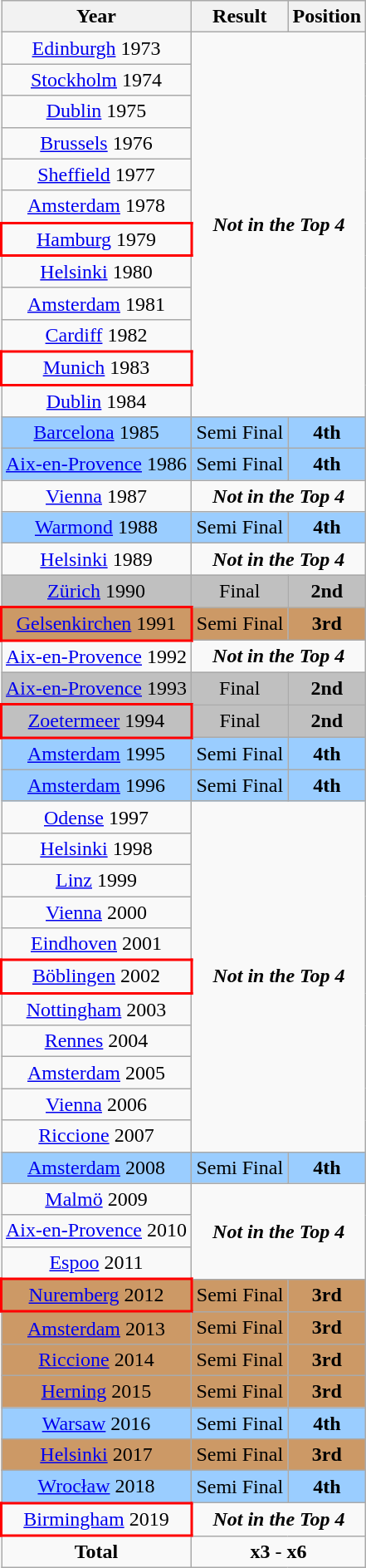<table class="wikitable" style="text-align: center;">
<tr>
<th>Year</th>
<th>Result</th>
<th>Position</th>
</tr>
<tr>
<td> <a href='#'>Edinburgh</a> 1973</td>
<td rowspan="12" colspan="2" align="center"><strong><em>Not in the Top 4</em></strong></td>
</tr>
<tr>
<td> <a href='#'>Stockholm</a> 1974</td>
</tr>
<tr>
<td> <a href='#'>Dublin</a> 1975</td>
</tr>
<tr>
<td> <a href='#'>Brussels</a> 1976</td>
</tr>
<tr>
<td> <a href='#'>Sheffield</a> 1977</td>
</tr>
<tr>
<td> <a href='#'>Amsterdam</a> 1978</td>
</tr>
<tr>
<td style="border: 2px solid red"> <a href='#'>Hamburg</a> 1979</td>
</tr>
<tr>
<td> <a href='#'>Helsinki</a> 1980</td>
</tr>
<tr>
<td> <a href='#'>Amsterdam</a> 1981</td>
</tr>
<tr>
<td> <a href='#'>Cardiff</a> 1982</td>
</tr>
<tr>
<td style="border: 2px solid red"> <a href='#'>Munich</a> 1983</td>
</tr>
<tr>
<td> <a href='#'>Dublin</a> 1984</td>
</tr>
<tr style="background:#9acdff;">
<td> <a href='#'>Barcelona</a> 1985</td>
<td>Semi Final</td>
<td><strong>4th</strong></td>
</tr>
<tr style="background:#9acdff;">
<td> <a href='#'>Aix-en-Provence</a> 1986</td>
<td>Semi Final</td>
<td><strong>4th</strong></td>
</tr>
<tr>
<td> <a href='#'>Vienna</a> 1987</td>
<td rowspan="1" colspan="2" align="center"><strong><em>Not in the Top 4</em></strong></td>
</tr>
<tr style="background:#9acdff;">
<td> <a href='#'>Warmond</a> 1988</td>
<td>Semi Final</td>
<td><strong>4th</strong></td>
</tr>
<tr>
<td> <a href='#'>Helsinki</a> 1989</td>
<td rowspan="1" colspan="2" align="center"><strong><em>Not in the Top 4</em></strong></td>
</tr>
<tr style="background:silver;">
<td> <a href='#'>Zürich</a> 1990</td>
<td>Final</td>
<td><strong>2nd</strong></td>
</tr>
<tr style="background:#c96;">
<td style="border: 2px solid red"> <a href='#'>Gelsenkirchen</a> 1991</td>
<td>Semi Final</td>
<td><strong>3rd</strong></td>
</tr>
<tr>
<td> <a href='#'>Aix-en-Provence</a> 1992</td>
<td rowspan="1" colspan="2" align="center"><strong><em>Not in the Top 4</em></strong></td>
</tr>
<tr style="background:silver;">
<td> <a href='#'>Aix-en-Provence</a> 1993</td>
<td>Final</td>
<td><strong>2nd</strong></td>
</tr>
<tr style="background:silver;">
<td style="border: 2px solid red"> <a href='#'>Zoetermeer</a> 1994</td>
<td>Final</td>
<td><strong>2nd</strong></td>
</tr>
<tr style="background:#9acdff;">
<td> <a href='#'>Amsterdam</a> 1995</td>
<td>Semi Final</td>
<td><strong>4th</strong></td>
</tr>
<tr style="background:#9acdff;">
<td> <a href='#'>Amsterdam</a> 1996</td>
<td>Semi Final</td>
<td><strong>4th</strong></td>
</tr>
<tr>
<td> <a href='#'>Odense</a> 1997</td>
<td rowspan="11" colspan="2" align="center"><strong><em>Not in the Top 4</em></strong></td>
</tr>
<tr>
<td> <a href='#'>Helsinki</a> 1998</td>
</tr>
<tr>
<td> <a href='#'>Linz</a> 1999</td>
</tr>
<tr>
<td> <a href='#'>Vienna</a> 2000</td>
</tr>
<tr>
<td> <a href='#'>Eindhoven</a> 2001</td>
</tr>
<tr>
<td style="border: 2px solid red"> <a href='#'>Böblingen</a> 2002</td>
</tr>
<tr>
<td> <a href='#'>Nottingham</a> 2003</td>
</tr>
<tr>
<td> <a href='#'>Rennes</a> 2004</td>
</tr>
<tr>
<td> <a href='#'>Amsterdam</a> 2005</td>
</tr>
<tr>
<td> <a href='#'>Vienna</a> 2006</td>
</tr>
<tr>
<td> <a href='#'>Riccione</a> 2007</td>
</tr>
<tr style="background:#9acdff;">
<td> <a href='#'>Amsterdam</a> 2008</td>
<td>Semi Final</td>
<td><strong>4th</strong></td>
</tr>
<tr>
<td> <a href='#'>Malmö</a> 2009</td>
<td rowspan="3" colspan="2" align="center"><strong><em>Not in the Top 4</em></strong></td>
</tr>
<tr>
<td> <a href='#'>Aix-en-Provence</a> 2010</td>
</tr>
<tr>
<td> <a href='#'>Espoo</a> 2011</td>
</tr>
<tr style="background:#c96;">
<td style="border: 2px solid red"> <a href='#'>Nuremberg</a> 2012</td>
<td>Semi Final</td>
<td><strong>3rd</strong></td>
</tr>
<tr style="background:#c96;">
<td> <a href='#'>Amsterdam</a> 2013</td>
<td>Semi Final</td>
<td><strong>3rd</strong></td>
</tr>
<tr style="background:#c96;">
<td> <a href='#'>Riccione</a> 2014</td>
<td>Semi Final</td>
<td><strong>3rd</strong></td>
</tr>
<tr style="background:#c96;">
<td> <a href='#'>Herning</a> 2015</td>
<td>Semi Final</td>
<td><strong>3rd</strong></td>
</tr>
<tr style="background:#9acdff;">
<td> <a href='#'>Warsaw</a> 2016</td>
<td>Semi Final</td>
<td><strong>4th</strong></td>
</tr>
<tr style="background:#c96;">
<td> <a href='#'>Helsinki</a> 2017</td>
<td>Semi Final</td>
<td><strong>3rd</strong></td>
</tr>
<tr style="background:#9acdff;">
<td> <a href='#'>Wrocław</a> 2018</td>
<td>Semi Final</td>
<td><strong>4th</strong></td>
</tr>
<tr>
<td style="border: 2px solid red"> <a href='#'>Birmingham</a> 2019</td>
<td colspan="2" align="center"><strong><em>Not in the Top 4</em></strong></td>
</tr>
<tr>
<td><strong>Total</strong></td>
<td rowspan="1" colspan="2" align="center"><strong>x3</strong> - <strong>x6</strong></td>
</tr>
</table>
